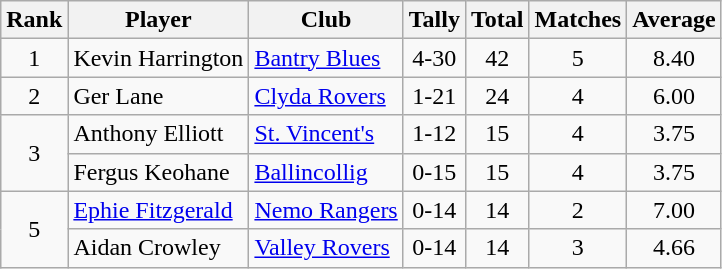<table class="wikitable">
<tr>
<th>Rank</th>
<th>Player</th>
<th>Club</th>
<th>Tally</th>
<th>Total</th>
<th>Matches</th>
<th>Average</th>
</tr>
<tr>
<td rowspan="1" style="text-align:center;">1</td>
<td>Kevin Harrington</td>
<td><a href='#'>Bantry Blues</a></td>
<td align=center>4-30</td>
<td align=center>42</td>
<td align=center>5</td>
<td align=center>8.40</td>
</tr>
<tr>
<td rowspan="1" style="text-align:center;">2</td>
<td>Ger Lane</td>
<td><a href='#'>Clyda Rovers</a></td>
<td align=center>1-21</td>
<td align=center>24</td>
<td align=center>4</td>
<td align=center>6.00</td>
</tr>
<tr>
<td rowspan="2" style="text-align:center;">3</td>
<td>Anthony Elliott</td>
<td><a href='#'>St. Vincent's</a></td>
<td align=center>1-12</td>
<td align=center>15</td>
<td align=center>4</td>
<td align=center>3.75</td>
</tr>
<tr>
<td>Fergus Keohane</td>
<td><a href='#'>Ballincollig</a></td>
<td align=center>0-15</td>
<td align=center>15</td>
<td align=center>4</td>
<td align=center>3.75</td>
</tr>
<tr>
<td rowspan="2" style="text-align:center;">5</td>
<td><a href='#'>Ephie Fitzgerald</a></td>
<td><a href='#'>Nemo Rangers</a></td>
<td align=center>0-14</td>
<td align=center>14</td>
<td align=center>2</td>
<td align=center>7.00</td>
</tr>
<tr>
<td>Aidan Crowley</td>
<td><a href='#'>Valley Rovers</a></td>
<td align=center>0-14</td>
<td align=center>14</td>
<td align=center>3</td>
<td align=center>4.66</td>
</tr>
</table>
